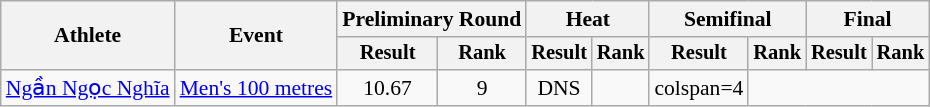<table class="wikitable" style="font-size:90%">
<tr>
<th rowspan="2">Athlete</th>
<th rowspan="2">Event</th>
<th colspan="2">Preliminary Round</th>
<th colspan="2">Heat</th>
<th colspan="2">Semifinal</th>
<th colspan="2">Final</th>
</tr>
<tr style="font-size:95%">
<th>Result</th>
<th>Rank</th>
<th>Result</th>
<th>Rank</th>
<th>Result</th>
<th>Rank</th>
<th>Result</th>
<th>Rank</th>
</tr>
<tr style=text-align:center>
<td style=text-align:left><a href='#'>Ngần Ngọc Nghĩa</a></td>
<td style=text-align:left><a href='#'>Men's 100 metres</a></td>
<td>10.67</td>
<td>9</td>
<td>DNS</td>
<td></td>
<td>colspan=4 </td>
</tr>
</table>
